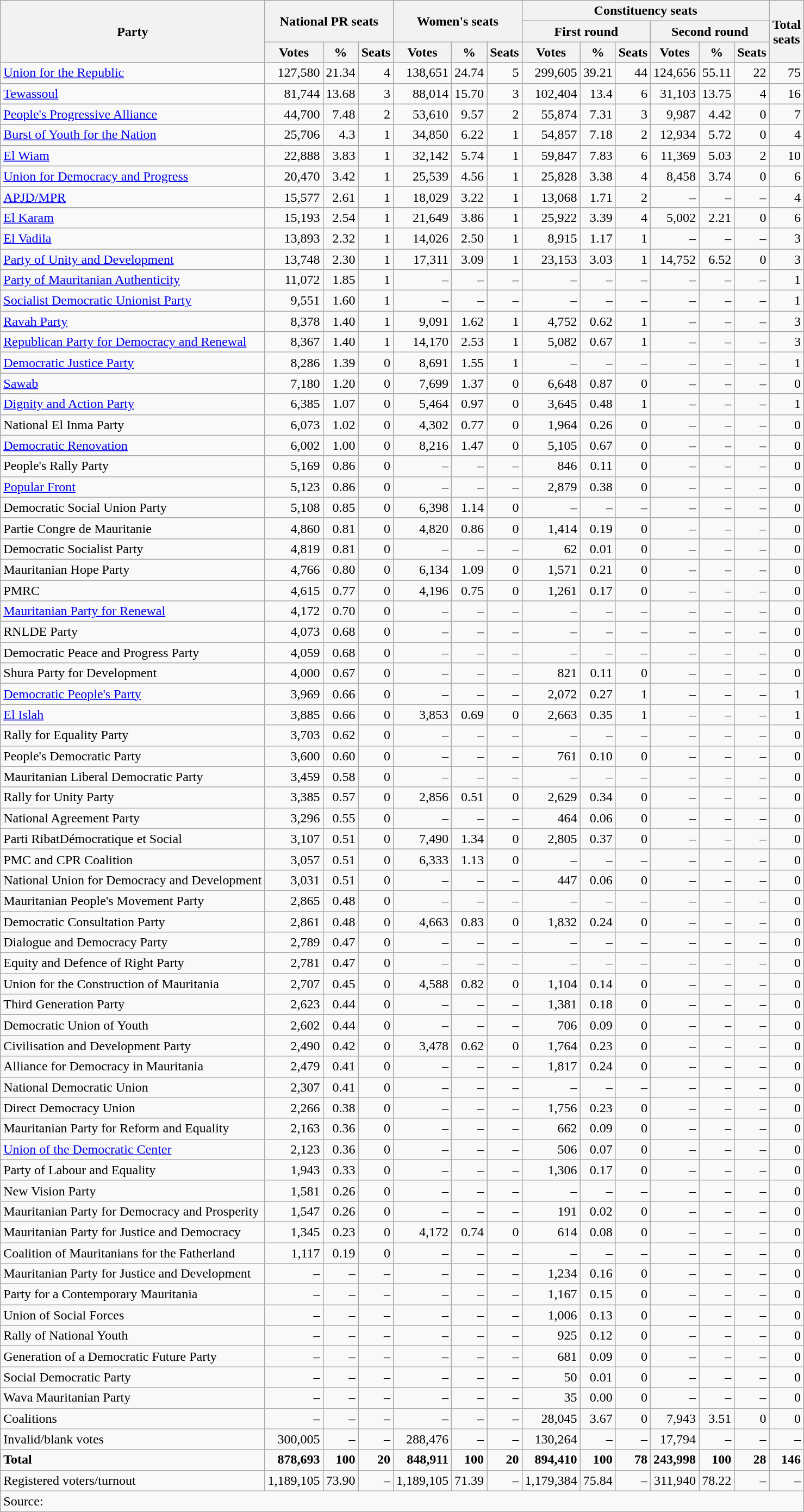<table class=wikitable style=text-align:right>
<tr>
<th rowspan=3>Party</th>
<th rowspan=2 colspan=3>National PR seats</th>
<th rowspan=2 colspan=3>Women's seats</th>
<th colspan=6>Constituency seats</th>
<th rowspan=3>Total<br>seats</th>
</tr>
<tr>
<th colspan=3>First round</th>
<th colspan=3>Second round</th>
</tr>
<tr>
<th>Votes</th>
<th>%</th>
<th>Seats</th>
<th>Votes</th>
<th>%</th>
<th>Seats</th>
<th>Votes</th>
<th>%</th>
<th>Seats</th>
<th>Votes</th>
<th>%</th>
<th>Seats</th>
</tr>
<tr>
<td align=left><a href='#'>Union for the Republic</a></td>
<td>127,580</td>
<td>21.34</td>
<td>4</td>
<td>138,651</td>
<td>24.74</td>
<td>5</td>
<td>299,605</td>
<td>39.21</td>
<td>44</td>
<td>124,656</td>
<td>55.11</td>
<td>22</td>
<td>75</td>
</tr>
<tr>
<td align=left><a href='#'>Tewassoul</a></td>
<td>81,744</td>
<td>13.68</td>
<td>3</td>
<td>88,014</td>
<td>15.70</td>
<td>3</td>
<td>102,404</td>
<td>13.4</td>
<td>6</td>
<td>31,103</td>
<td>13.75</td>
<td>4</td>
<td>16</td>
</tr>
<tr>
<td align=left><a href='#'>People's Progressive Alliance</a></td>
<td>44,700</td>
<td>7.48</td>
<td>2</td>
<td>53,610</td>
<td>9.57</td>
<td>2</td>
<td>55,874</td>
<td>7.31</td>
<td>3</td>
<td>9,987</td>
<td>4.42</td>
<td>0</td>
<td>7</td>
</tr>
<tr>
<td align=left><a href='#'>Burst of Youth for the Nation</a></td>
<td>25,706</td>
<td>4.3</td>
<td>1</td>
<td>34,850</td>
<td>6.22</td>
<td>1</td>
<td>54,857</td>
<td>7.18</td>
<td>2</td>
<td>12,934</td>
<td>5.72</td>
<td>0</td>
<td>4</td>
</tr>
<tr>
<td align=left><a href='#'>El Wiam</a></td>
<td>22,888</td>
<td>3.83</td>
<td>1</td>
<td>32,142</td>
<td>5.74</td>
<td>1</td>
<td>59,847</td>
<td>7.83</td>
<td>6</td>
<td>11,369</td>
<td>5.03</td>
<td>2</td>
<td>10</td>
</tr>
<tr>
<td align=left><a href='#'>Union for Democracy and Progress</a></td>
<td>20,470</td>
<td>3.42</td>
<td>1</td>
<td>25,539</td>
<td>4.56</td>
<td>1</td>
<td>25,828</td>
<td>3.38</td>
<td>4</td>
<td>8,458</td>
<td>3.74</td>
<td>0</td>
<td>6</td>
</tr>
<tr>
<td align=left><a href='#'>APJD/MPR</a></td>
<td>15,577</td>
<td>2.61</td>
<td>1</td>
<td>18,029</td>
<td>3.22</td>
<td>1</td>
<td>13,068</td>
<td>1.71</td>
<td>2</td>
<td>–</td>
<td>–</td>
<td>–</td>
<td>4</td>
</tr>
<tr>
<td align=left><a href='#'>El Karam</a></td>
<td>15,193</td>
<td>2.54</td>
<td>1</td>
<td>21,649</td>
<td>3.86</td>
<td>1</td>
<td>25,922</td>
<td>3.39</td>
<td>4</td>
<td>5,002</td>
<td>2.21</td>
<td>0</td>
<td>6</td>
</tr>
<tr>
<td align=left><a href='#'>El Vadila</a></td>
<td>13,893</td>
<td>2.32</td>
<td>1</td>
<td>14,026</td>
<td>2.50</td>
<td>1</td>
<td>8,915</td>
<td>1.17</td>
<td>1</td>
<td>–</td>
<td>–</td>
<td>–</td>
<td>3</td>
</tr>
<tr>
<td align=left><a href='#'>Party of Unity and Development</a></td>
<td>13,748</td>
<td>2.30</td>
<td>1</td>
<td>17,311</td>
<td>3.09</td>
<td>1</td>
<td>23,153</td>
<td>3.03</td>
<td>1</td>
<td>14,752</td>
<td>6.52</td>
<td>0</td>
<td>3</td>
</tr>
<tr>
<td align=left><a href='#'>Party of Mauritanian Authenticity</a></td>
<td>11,072</td>
<td>1.85</td>
<td>1</td>
<td>–</td>
<td>–</td>
<td>–</td>
<td>–</td>
<td>–</td>
<td>–</td>
<td>–</td>
<td>–</td>
<td>–</td>
<td>1</td>
</tr>
<tr>
<td align=left><a href='#'>Socialist Democratic Unionist Party</a></td>
<td>9,551</td>
<td>1.60</td>
<td>1</td>
<td>–</td>
<td>–</td>
<td>–</td>
<td>–</td>
<td>–</td>
<td>–</td>
<td>–</td>
<td>–</td>
<td>–</td>
<td>1</td>
</tr>
<tr>
<td align=left><a href='#'>Ravah Party</a></td>
<td>8,378</td>
<td>1.40</td>
<td>1</td>
<td>9,091</td>
<td>1.62</td>
<td>1</td>
<td>4,752</td>
<td>0.62</td>
<td>1</td>
<td>–</td>
<td>–</td>
<td>–</td>
<td>3</td>
</tr>
<tr>
<td align=left><a href='#'>Republican Party for Democracy and Renewal</a></td>
<td>8,367</td>
<td>1.40</td>
<td>1</td>
<td>14,170</td>
<td>2.53</td>
<td>1</td>
<td>5,082</td>
<td>0.67</td>
<td>1</td>
<td>–</td>
<td>–</td>
<td>–</td>
<td>3</td>
</tr>
<tr>
<td align=left><a href='#'>Democratic Justice Party</a></td>
<td>8,286</td>
<td>1.39</td>
<td>0</td>
<td>8,691</td>
<td>1.55</td>
<td>1</td>
<td>–</td>
<td>–</td>
<td>–</td>
<td>–</td>
<td>–</td>
<td>–</td>
<td>1</td>
</tr>
<tr>
<td align=left><a href='#'>Sawab</a></td>
<td>7,180</td>
<td>1.20</td>
<td>0</td>
<td>7,699</td>
<td>1.37</td>
<td>0</td>
<td>6,648</td>
<td>0.87</td>
<td>0</td>
<td>–</td>
<td>–</td>
<td>–</td>
<td>0</td>
</tr>
<tr>
<td align=left><a href='#'>Dignity and Action Party</a></td>
<td>6,385</td>
<td>1.07</td>
<td>0</td>
<td>5,464</td>
<td>0.97</td>
<td>0</td>
<td>3,645</td>
<td>0.48</td>
<td>1</td>
<td>–</td>
<td>–</td>
<td>–</td>
<td>1</td>
</tr>
<tr>
<td align=left>National El Inma Party</td>
<td>6,073</td>
<td>1.02</td>
<td>0</td>
<td>4,302</td>
<td>0.77</td>
<td>0</td>
<td>1,964</td>
<td>0.26</td>
<td>0</td>
<td>–</td>
<td>–</td>
<td>–</td>
<td>0</td>
</tr>
<tr>
<td align=left><a href='#'>Democratic Renovation</a></td>
<td>6,002</td>
<td>1.00</td>
<td>0</td>
<td>8,216</td>
<td>1.47</td>
<td>0</td>
<td>5,105</td>
<td>0.67</td>
<td>0</td>
<td>–</td>
<td>–</td>
<td>–</td>
<td>0</td>
</tr>
<tr>
<td align=left>People's Rally Party</td>
<td>5,169</td>
<td>0.86</td>
<td>0</td>
<td>–</td>
<td>–</td>
<td>–</td>
<td>846</td>
<td>0.11</td>
<td>0</td>
<td>–</td>
<td>–</td>
<td>–</td>
<td>0</td>
</tr>
<tr>
<td align=left><a href='#'>Popular Front</a></td>
<td>5,123</td>
<td>0.86</td>
<td>0</td>
<td>–</td>
<td>–</td>
<td>–</td>
<td>2,879</td>
<td>0.38</td>
<td>0</td>
<td>–</td>
<td>–</td>
<td>–</td>
<td>0</td>
</tr>
<tr>
<td align=left>Democratic Social Union Party</td>
<td>5,108</td>
<td>0.85</td>
<td>0</td>
<td>6,398</td>
<td>1.14</td>
<td>0</td>
<td>–</td>
<td>–</td>
<td>–</td>
<td>–</td>
<td>–</td>
<td>–</td>
<td>0</td>
</tr>
<tr>
<td align=left>Partie Congre de Mauritanie</td>
<td>4,860</td>
<td>0.81</td>
<td>0</td>
<td>4,820</td>
<td>0.86</td>
<td>0</td>
<td>1,414</td>
<td>0.19</td>
<td>0</td>
<td>–</td>
<td>–</td>
<td>–</td>
<td>0</td>
</tr>
<tr>
<td align=left>Democratic Socialist Party</td>
<td>4,819</td>
<td>0.81</td>
<td>0</td>
<td>–</td>
<td>–</td>
<td>–</td>
<td>62</td>
<td>0.01</td>
<td>0</td>
<td>–</td>
<td>–</td>
<td>–</td>
<td>0</td>
</tr>
<tr>
<td align=left>Mauritanian Hope Party</td>
<td>4,766</td>
<td>0.80</td>
<td>0</td>
<td>6,134</td>
<td>1.09</td>
<td>0</td>
<td>1,571</td>
<td>0.21</td>
<td>0</td>
<td>–</td>
<td>–</td>
<td>–</td>
<td>0</td>
</tr>
<tr>
<td align=left>PMRC</td>
<td>4,615</td>
<td>0.77</td>
<td>0</td>
<td>4,196</td>
<td>0.75</td>
<td>0</td>
<td>1,261</td>
<td>0.17</td>
<td>0</td>
<td>–</td>
<td>–</td>
<td>–</td>
<td>0</td>
</tr>
<tr>
<td align=left><a href='#'>Mauritanian Party for Renewal</a></td>
<td>4,172</td>
<td>0.70</td>
<td>0</td>
<td>–</td>
<td>–</td>
<td>–</td>
<td>–</td>
<td>–</td>
<td>–</td>
<td>–</td>
<td>–</td>
<td>–</td>
<td>0</td>
</tr>
<tr>
<td align=left>RNLDE Party</td>
<td>4,073</td>
<td>0.68</td>
<td>0</td>
<td>–</td>
<td>–</td>
<td>–</td>
<td>–</td>
<td>–</td>
<td>–</td>
<td>–</td>
<td>–</td>
<td>–</td>
<td>0</td>
</tr>
<tr>
<td align=left>Democratic Peace and Progress Party</td>
<td>4,059</td>
<td>0.68</td>
<td>0</td>
<td>–</td>
<td>–</td>
<td>–</td>
<td>–</td>
<td>–</td>
<td>–</td>
<td>–</td>
<td>–</td>
<td>–</td>
<td>0</td>
</tr>
<tr>
<td align=left>Shura Party for Development</td>
<td>4,000</td>
<td>0.67</td>
<td>0</td>
<td>–</td>
<td>–</td>
<td>–</td>
<td>821</td>
<td>0.11</td>
<td>0</td>
<td>–</td>
<td>–</td>
<td>–</td>
<td>0</td>
</tr>
<tr>
<td align=left><a href='#'>Democratic People's Party</a></td>
<td>3,969</td>
<td>0.66</td>
<td>0</td>
<td>–</td>
<td>–</td>
<td>–</td>
<td>2,072</td>
<td>0.27</td>
<td>1</td>
<td>–</td>
<td>–</td>
<td>–</td>
<td>1</td>
</tr>
<tr>
<td align=left><a href='#'>El Islah</a></td>
<td>3,885</td>
<td>0.66</td>
<td>0</td>
<td>3,853</td>
<td>0.69</td>
<td>0</td>
<td>2,663</td>
<td>0.35</td>
<td>1</td>
<td>–</td>
<td>–</td>
<td>–</td>
<td>1</td>
</tr>
<tr>
<td align=left>Rally for Equality Party</td>
<td>3,703</td>
<td>0.62</td>
<td>0</td>
<td>–</td>
<td>–</td>
<td>–</td>
<td>–</td>
<td>–</td>
<td>–</td>
<td>–</td>
<td>–</td>
<td>–</td>
<td>0</td>
</tr>
<tr>
<td align=left>People's Democratic Party</td>
<td>3,600</td>
<td>0.60</td>
<td>0</td>
<td>–</td>
<td>–</td>
<td>–</td>
<td>761</td>
<td>0.10</td>
<td>0</td>
<td>–</td>
<td>–</td>
<td>–</td>
<td>0</td>
</tr>
<tr>
<td align=left>Mauritanian Liberal Democratic Party</td>
<td>3,459</td>
<td>0.58</td>
<td>0</td>
<td>–</td>
<td>–</td>
<td>–</td>
<td>–</td>
<td>–</td>
<td>–</td>
<td>–</td>
<td>–</td>
<td>–</td>
<td>0</td>
</tr>
<tr>
<td align=left>Rally for Unity Party</td>
<td>3,385</td>
<td>0.57</td>
<td>0</td>
<td>2,856</td>
<td>0.51</td>
<td>0</td>
<td>2,629</td>
<td>0.34</td>
<td>0</td>
<td>–</td>
<td>–</td>
<td>–</td>
<td>0</td>
</tr>
<tr>
<td align=left>National Agreement Party</td>
<td>3,296</td>
<td>0.55</td>
<td>0</td>
<td>–</td>
<td>–</td>
<td>–</td>
<td>464</td>
<td>0.06</td>
<td>0</td>
<td>–</td>
<td>–</td>
<td>–</td>
<td>0</td>
</tr>
<tr>
<td align=left>Parti RibatDémocratique et Social</td>
<td>3,107</td>
<td>0.51</td>
<td>0</td>
<td>7,490</td>
<td>1.34</td>
<td>0</td>
<td>2,805</td>
<td>0.37</td>
<td>0</td>
<td>–</td>
<td>–</td>
<td>–</td>
<td>0</td>
</tr>
<tr>
<td align=left>PMC and CPR Coalition</td>
<td>3,057</td>
<td>0.51</td>
<td>0</td>
<td>6,333</td>
<td>1.13</td>
<td>0</td>
<td>–</td>
<td>–</td>
<td>–</td>
<td>–</td>
<td>–</td>
<td>–</td>
<td>0</td>
</tr>
<tr>
<td align=left>National Union for Democracy and Development</td>
<td>3,031</td>
<td>0.51</td>
<td>0</td>
<td>–</td>
<td>–</td>
<td>–</td>
<td>447</td>
<td>0.06</td>
<td>0</td>
<td>–</td>
<td>–</td>
<td>–</td>
<td>0</td>
</tr>
<tr>
<td align=left>Mauritanian People's Movement Party</td>
<td>2,865</td>
<td>0.48</td>
<td>0</td>
<td>–</td>
<td>–</td>
<td>–</td>
<td>–</td>
<td>–</td>
<td>–</td>
<td>–</td>
<td>–</td>
<td>–</td>
<td>0</td>
</tr>
<tr>
<td align=left>Democratic Consultation Party</td>
<td>2,861</td>
<td>0.48</td>
<td>0</td>
<td>4,663</td>
<td>0.83</td>
<td>0</td>
<td>1,832</td>
<td>0.24</td>
<td>0</td>
<td>–</td>
<td>–</td>
<td>–</td>
<td>0</td>
</tr>
<tr>
<td align=left>Dialogue and Democracy Party</td>
<td>2,789</td>
<td>0.47</td>
<td>0</td>
<td>–</td>
<td>–</td>
<td>–</td>
<td>–</td>
<td>–</td>
<td>–</td>
<td>–</td>
<td>–</td>
<td>–</td>
<td>0</td>
</tr>
<tr>
<td align=left>Equity and Defence of Right Party</td>
<td>2,781</td>
<td>0.47</td>
<td>0</td>
<td>–</td>
<td>–</td>
<td>–</td>
<td>–</td>
<td>–</td>
<td>–</td>
<td>–</td>
<td>–</td>
<td>–</td>
<td>0</td>
</tr>
<tr>
<td align=left>Union for the Construction of Mauritania</td>
<td>2,707</td>
<td>0.45</td>
<td>0</td>
<td>4,588</td>
<td>0.82</td>
<td>0</td>
<td>1,104</td>
<td>0.14</td>
<td>0</td>
<td>–</td>
<td>–</td>
<td>–</td>
<td>0</td>
</tr>
<tr>
<td align=left>Third Generation Party</td>
<td>2,623</td>
<td>0.44</td>
<td>0</td>
<td>–</td>
<td>–</td>
<td>–</td>
<td>1,381</td>
<td>0.18</td>
<td>0</td>
<td>–</td>
<td>–</td>
<td>–</td>
<td>0</td>
</tr>
<tr>
<td align=left>Democratic Union of Youth</td>
<td>2,602</td>
<td>0.44</td>
<td>0</td>
<td>–</td>
<td>–</td>
<td>–</td>
<td>706</td>
<td>0.09</td>
<td>0</td>
<td>–</td>
<td>–</td>
<td>–</td>
<td>0</td>
</tr>
<tr>
<td align=left>Civilisation and Development Party</td>
<td>2,490</td>
<td>0.42</td>
<td>0</td>
<td>3,478</td>
<td>0.62</td>
<td>0</td>
<td>1,764</td>
<td>0.23</td>
<td>0</td>
<td>–</td>
<td>–</td>
<td>–</td>
<td>0</td>
</tr>
<tr>
<td align=left>Alliance for Democracy in Mauritania</td>
<td>2,479</td>
<td>0.41</td>
<td>0</td>
<td>–</td>
<td>–</td>
<td>–</td>
<td>1,817</td>
<td>0.24</td>
<td>0</td>
<td>–</td>
<td>–</td>
<td>–</td>
<td>0</td>
</tr>
<tr>
<td align=left>National Democratic Union</td>
<td>2,307</td>
<td>0.41</td>
<td>0</td>
<td>–</td>
<td>–</td>
<td>–</td>
<td>–</td>
<td>–</td>
<td>–</td>
<td>–</td>
<td>–</td>
<td>–</td>
<td>0</td>
</tr>
<tr>
<td align=left>Direct Democracy Union</td>
<td>2,266</td>
<td>0.38</td>
<td>0</td>
<td>–</td>
<td>–</td>
<td>–</td>
<td>1,756</td>
<td>0.23</td>
<td>0</td>
<td>–</td>
<td>–</td>
<td>–</td>
<td>0</td>
</tr>
<tr>
<td align=left>Mauritanian Party for Reform and Equality</td>
<td>2,163</td>
<td>0.36</td>
<td>0</td>
<td>–</td>
<td>–</td>
<td>–</td>
<td>662</td>
<td>0.09</td>
<td>0</td>
<td>–</td>
<td>–</td>
<td>–</td>
<td>0</td>
</tr>
<tr>
<td align=left><a href='#'>Union of the Democratic Center</a></td>
<td>2,123</td>
<td>0.36</td>
<td>0</td>
<td>–</td>
<td>–</td>
<td>–</td>
<td>506</td>
<td>0.07</td>
<td>0</td>
<td>–</td>
<td>–</td>
<td>–</td>
<td>0</td>
</tr>
<tr>
<td align=left>Party of Labour and Equality</td>
<td>1,943</td>
<td>0.33</td>
<td>0</td>
<td>–</td>
<td>–</td>
<td>–</td>
<td>1,306</td>
<td>0.17</td>
<td>0</td>
<td>–</td>
<td>–</td>
<td>–</td>
<td>0</td>
</tr>
<tr>
<td align=left>New Vision Party</td>
<td>1,581</td>
<td>0.26</td>
<td>0</td>
<td>–</td>
<td>–</td>
<td>–</td>
<td>–</td>
<td>–</td>
<td>–</td>
<td>–</td>
<td>–</td>
<td>–</td>
<td>0</td>
</tr>
<tr>
<td align=left>Mauritanian Party for Democracy and Prosperity</td>
<td>1,547</td>
<td>0.26</td>
<td>0</td>
<td>–</td>
<td>–</td>
<td>–</td>
<td>191</td>
<td>0.02</td>
<td>0</td>
<td>–</td>
<td>–</td>
<td>–</td>
<td>0</td>
</tr>
<tr>
<td align=left>Mauritanian Party for Justice and Democracy</td>
<td>1,345</td>
<td>0.23</td>
<td>0</td>
<td>4,172</td>
<td>0.74</td>
<td>0</td>
<td>614</td>
<td>0.08</td>
<td>0</td>
<td>–</td>
<td>–</td>
<td>–</td>
<td>0</td>
</tr>
<tr>
<td align=left>Coalition of Mauritanians for the Fatherland</td>
<td>1,117</td>
<td>0.19</td>
<td>0</td>
<td>–</td>
<td>–</td>
<td>–</td>
<td>–</td>
<td>–</td>
<td>–</td>
<td>–</td>
<td>–</td>
<td>–</td>
<td>0</td>
</tr>
<tr>
<td align=left>Mauritanian Party for Justice and Development</td>
<td>–</td>
<td>–</td>
<td>–</td>
<td>–</td>
<td>–</td>
<td>–</td>
<td>1,234</td>
<td>0.16</td>
<td>0</td>
<td>–</td>
<td>–</td>
<td>–</td>
<td>0</td>
</tr>
<tr>
<td align=left>Party for a Contemporary Mauritania</td>
<td>–</td>
<td>–</td>
<td>–</td>
<td>–</td>
<td>–</td>
<td>–</td>
<td>1,167</td>
<td>0.15</td>
<td>0</td>
<td>–</td>
<td>–</td>
<td>–</td>
<td>0</td>
</tr>
<tr>
<td align=left>Union of Social Forces</td>
<td>–</td>
<td>–</td>
<td>–</td>
<td>–</td>
<td>–</td>
<td>–</td>
<td>1,006</td>
<td>0.13</td>
<td>0</td>
<td>–</td>
<td>–</td>
<td>–</td>
<td>0</td>
</tr>
<tr>
<td align=left>Rally of National Youth</td>
<td>–</td>
<td>–</td>
<td>–</td>
<td>–</td>
<td>–</td>
<td>–</td>
<td>925</td>
<td>0.12</td>
<td>0</td>
<td>–</td>
<td>–</td>
<td>–</td>
<td>0</td>
</tr>
<tr>
<td align=left>Generation of a Democratic Future Party</td>
<td>–</td>
<td>–</td>
<td>–</td>
<td>–</td>
<td>–</td>
<td>–</td>
<td>681</td>
<td>0.09</td>
<td>0</td>
<td>–</td>
<td>–</td>
<td>–</td>
<td>0</td>
</tr>
<tr>
<td align=left>Social Democratic Party</td>
<td>–</td>
<td>–</td>
<td>–</td>
<td>–</td>
<td>–</td>
<td>–</td>
<td>50</td>
<td>0.01</td>
<td>0</td>
<td>–</td>
<td>–</td>
<td>–</td>
<td>0</td>
</tr>
<tr>
<td align=left>Wava Mauritanian Party</td>
<td>–</td>
<td>–</td>
<td>–</td>
<td>–</td>
<td>–</td>
<td>–</td>
<td>35</td>
<td>0.00</td>
<td>0</td>
<td>–</td>
<td>–</td>
<td>–</td>
<td>0</td>
</tr>
<tr>
<td align=left>Coalitions</td>
<td>–</td>
<td>–</td>
<td>–</td>
<td>–</td>
<td>–</td>
<td>–</td>
<td>28,045</td>
<td>3.67</td>
<td>0</td>
<td>7,943</td>
<td>3.51</td>
<td>0</td>
<td>0</td>
</tr>
<tr>
<td align=left>Invalid/blank votes</td>
<td>300,005</td>
<td>–</td>
<td>–</td>
<td>288,476</td>
<td>–</td>
<td>–</td>
<td>130,264</td>
<td>–</td>
<td>–</td>
<td>17,794</td>
<td>–</td>
<td>–</td>
<td>–</td>
</tr>
<tr>
<td align=left><strong>Total</strong></td>
<td><strong>878,693</strong></td>
<td><strong>100</strong></td>
<td><strong>20</strong></td>
<td><strong>848,911</strong></td>
<td><strong>100</strong></td>
<td><strong>20</strong></td>
<td><strong>894,410</strong></td>
<td><strong>100</strong></td>
<td><strong>78</strong></td>
<td><strong>243,998</strong></td>
<td><strong>100</strong></td>
<td><strong>28</strong></td>
<td><strong>146</strong></td>
</tr>
<tr>
<td align=left>Registered voters/turnout</td>
<td>1,189,105</td>
<td>73.90</td>
<td>–</td>
<td>1,189,105</td>
<td>71.39</td>
<td>–</td>
<td>1,179,384</td>
<td>75.84</td>
<td>–</td>
<td>311,940</td>
<td>78.22</td>
<td>–</td>
<td>–</td>
</tr>
<tr>
<td align=left colspan=14>Source: </td>
</tr>
</table>
